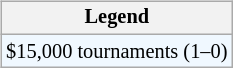<table>
<tr valign=top>
<td><br><table class="wikitable" style=font-size:85%>
<tr>
<th>Legend</th>
</tr>
<tr bgcolor="#f0f8ff">
<td>$15,000 tournaments (1–0)</td>
</tr>
</table>
</td>
<td></td>
</tr>
</table>
